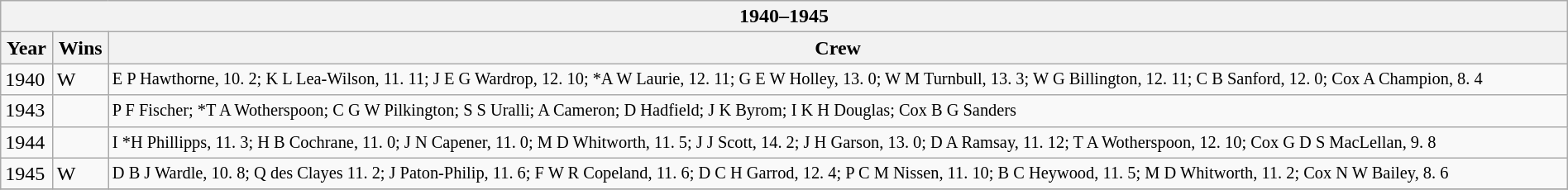<table class="wikitable" style="width:100%;">
<tr>
<th colspan="3">1940–1945</th>
</tr>
<tr>
<th>Year</th>
<th>Wins</th>
<th>Crew</th>
</tr>
<tr>
<td>1940</td>
<td>W</td>
<td style="font-size:85%">E P Hawthorne, 10. 2; K L Lea-Wilson, 11. 11; J E G Wardrop, 12. 10; *A W Laurie, 12. 11; G E W Holley, 13. 0; W M Turnbull, 13. 3; W G Billington, 12. 11; C B Sanford, 12. 0; Cox A Champion, 8. 4</td>
</tr>
<tr>
<td>1943</td>
<td></td>
<td style="font-size:85%">P F Fischer; *T A Wotherspoon; C G W Pilkington; S S Uralli; A Cameron; D Hadfield; J K Byrom; I K H Douglas; Cox B G Sanders</td>
</tr>
<tr>
<td>1944</td>
<td></td>
<td style="font-size:85%">I *H Phillipps, 11. 3; H B Cochrane, 11. 0; J N Capener, 11. 0; M D Whitworth, 11. 5; J J Scott, 14. 2; J H Garson, 13. 0; D A Ramsay, 11. 12; T A Wotherspoon, 12. 10; Cox G D S MacLellan, 9. 8</td>
</tr>
<tr>
<td>1945</td>
<td>W</td>
<td style="font-size:85%">D B J Wardle, 10. 8; Q des Clayes 11. 2; J Paton-Philip, 11. 6; F W R Copeland, 11. 6; D C H Garrod, 12. 4; P C M Nissen, 11. 10; B C Heywood, 11. 5; M D Whitworth, 11. 2; Cox N W Bailey, 8. 6</td>
</tr>
<tr>
</tr>
</table>
